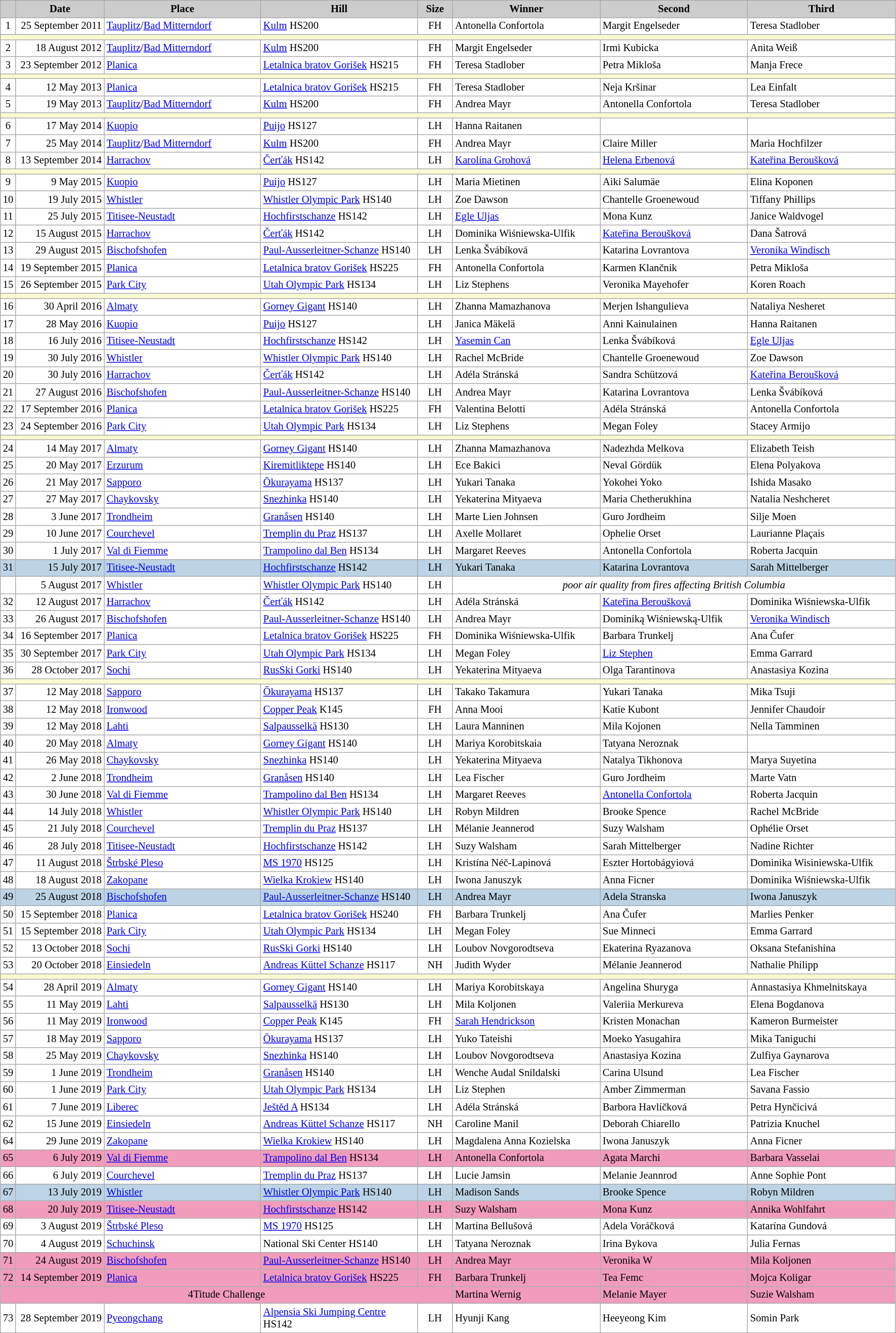<table class="wikitable plainrowheaders" style="background:#fff; font-size:86%; line-height:16px; border:grey solid 1px; border-collapse:collapse;">
<tr style="background:#ccc; text-align:center;">
<th scope="col" style="background:#ccc; width=20 px;"></th>
<th scope="col" style="background:#ccc; width:110px;">Date</th>
<th scope="col" style="background:#ccc; width:200px;">Place</th>
<th scope="col" style="background:#ccc; width:200px;">Hill</th>
<th scope="col" style="background:#ccc; width:40px;">Size</th>
<th scope="col" style="background:#ccc; width:188px;">Winner</th>
<th scope="col" style="background:#ccc; width:188px;">Second</th>
<th scope="col" style="background:#ccc; width:188px;">Third</th>
</tr>
<tr>
<td align=center>1</td>
<td align=right>25 September 2011</td>
<td> <a href='#'>Tauplitz</a>/<a href='#'>Bad Mitterndorf</a></td>
<td><a href='#'>Kulm</a> HS200</td>
<td align=center>FH</td>
<td> Antonella Confortola</td>
<td> Margit Engelseder</td>
<td> Teresa Stadlober</td>
</tr>
<tr bgcolor=#FAFAD2>
<td colspan=11></td>
</tr>
<tr>
<td align=center>2</td>
<td align=right>18 August 2012</td>
<td> <a href='#'>Tauplitz</a>/<a href='#'>Bad Mitterndorf</a></td>
<td><a href='#'>Kulm</a> HS200</td>
<td align=center>FH</td>
<td> Margit Engelseder</td>
<td> Irmi Kubicka</td>
<td> Anita Weiß</td>
</tr>
<tr>
<td align=center>3</td>
<td align=right>23 September 2012</td>
<td> <a href='#'>Planica</a></td>
<td><a href='#'>Letalnica bratov Gorišek</a> HS215</td>
<td align=center>FH</td>
<td> Teresa Stadlober</td>
<td> Petra Mikloša</td>
<td> Manja Frece</td>
</tr>
<tr bgcolor=#FAFAD2>
<td colspan=11></td>
</tr>
<tr>
<td align=center>4</td>
<td align=right>12 May 2013</td>
<td> <a href='#'>Planica</a></td>
<td><a href='#'>Letalnica bratov Gorišek</a> HS215</td>
<td align=center>FH</td>
<td> Teresa Stadlober</td>
<td> Neja Kršinar</td>
<td> Lea Einfalt</td>
</tr>
<tr>
<td align=center>5</td>
<td align=right>19 May 2013</td>
<td> <a href='#'>Tauplitz</a>/<a href='#'>Bad Mitterndorf</a></td>
<td><a href='#'>Kulm</a> HS200</td>
<td align=center>FH</td>
<td> Andrea Mayr</td>
<td> Antonella Confortola</td>
<td> Teresa Stadlober</td>
</tr>
<tr bgcolor=#FAFAD2>
<td colspan=11></td>
</tr>
<tr>
<td align=center>6</td>
<td align=right>17 May 2014</td>
<td> <a href='#'>Kuopio</a></td>
<td><a href='#'>Puijo</a> HS127</td>
<td align=center>LH</td>
<td> Hanna Raitanen</td>
<td></td>
<td></td>
</tr>
<tr>
<td align=center>7</td>
<td align=right>25 May 2014</td>
<td> <a href='#'>Tauplitz</a>/<a href='#'>Bad Mitterndorf</a></td>
<td><a href='#'>Kulm</a> HS200</td>
<td align=center>FH</td>
<td> Andrea Mayr</td>
<td> Claire Miller</td>
<td> Maria Hochfilzer</td>
</tr>
<tr>
<td align=center>8</td>
<td align=right>13 September 2014</td>
<td> <a href='#'>Harrachov</a></td>
<td><a href='#'>Čerťák</a> HS142</td>
<td align=center>LH</td>
<td> <a href='#'>Karolína Grohová</a></td>
<td> <a href='#'>Helena Erbenová</a></td>
<td> <a href='#'>Kateřina Beroušková</a></td>
</tr>
<tr bgcolor=#FAFAD2>
<td colspan=11></td>
</tr>
<tr>
<td align=center>9</td>
<td align=right>9 May 2015</td>
<td> <a href='#'>Kuopio</a></td>
<td><a href='#'>Puijo</a> HS127</td>
<td align=center>LH</td>
<td> Maria Mietinen</td>
<td> Aiki Salumäe</td>
<td> Elina Koponen</td>
</tr>
<tr>
<td align=center>10</td>
<td align=right>19 July 2015</td>
<td> <a href='#'>Whistler</a></td>
<td><a href='#'>Whistler Olympic Park</a> HS140</td>
<td align=center>LH</td>
<td> Zoe Dawson</td>
<td> Chantelle Groenewoud</td>
<td> Tiffany Phillips</td>
</tr>
<tr>
<td align=center>11</td>
<td align=right>25 July 2015</td>
<td> <a href='#'>Titisee-Neustadt</a></td>
<td><a href='#'>Hochfirstschanze</a> HS142</td>
<td align=center>LH</td>
<td> <a href='#'>Egle Uljas</a></td>
<td> Mona Kunz</td>
<td> Janice Waldvogel</td>
</tr>
<tr>
<td align=center>12</td>
<td align=right>15 August 2015</td>
<td> <a href='#'>Harrachov</a></td>
<td><a href='#'>Čerťák</a> HS142</td>
<td align=center>LH</td>
<td> Dominika Wiśniewska-Ulfik</td>
<td> <a href='#'>Kateřina Beroušková</a></td>
<td> Dana Šatrová</td>
</tr>
<tr>
<td align=center>13</td>
<td align=right>29 August 2015</td>
<td> <a href='#'>Bischofshofen</a></td>
<td><a href='#'>Paul-Ausserleitner-Schanze</a> HS140</td>
<td align=center>LH</td>
<td> Lenka Švábíková</td>
<td> Katarina Lovrantova</td>
<td> <a href='#'>Veronika Windisch</a></td>
</tr>
<tr>
<td align=center>14</td>
<td align=right>19 September 2015</td>
<td> <a href='#'>Planica</a></td>
<td><a href='#'>Letalnica bratov Gorišek</a> HS225</td>
<td align=center>FH</td>
<td> Antonella Confortola</td>
<td> Karmen Klančnik</td>
<td> Petra Mikloša</td>
</tr>
<tr>
<td align=center>15</td>
<td align=right>26 September 2015</td>
<td> <a href='#'>Park City</a></td>
<td><a href='#'>Utah Olympic Park</a> HS134</td>
<td align=center>LH</td>
<td> Liz Stephens</td>
<td> Veronika Mayehofer</td>
<td> Koren Roach</td>
</tr>
<tr bgcolor=#FAFAD2>
<td colspan=11></td>
</tr>
<tr>
<td align=center>16</td>
<td align=right>30 April 2016</td>
<td> <a href='#'>Almaty</a></td>
<td><a href='#'>Gorney Gigant</a> HS140</td>
<td align=center>LH</td>
<td> Zhanna Mamazhanova</td>
<td> Merjen Ishangulieva</td>
<td> Nataliya Nesheret</td>
</tr>
<tr>
<td align=center>17</td>
<td align=right>28 May 2016</td>
<td> <a href='#'>Kuopio</a></td>
<td><a href='#'>Puijo</a> HS127</td>
<td align=center>LH</td>
<td> Janica Mäkelä</td>
<td> Anni Kainulainen</td>
<td> Hanna Raitanen</td>
</tr>
<tr>
<td align=center>18</td>
<td align=right>16 July 2016</td>
<td> <a href='#'>Titisee-Neustadt</a></td>
<td><a href='#'>Hochfirstschanze</a> HS142</td>
<td align=center>LH</td>
<td> <a href='#'>Yasemin Can</a></td>
<td> Lenka Švábíková</td>
<td> <a href='#'>Egle Uljas</a></td>
</tr>
<tr>
<td align=center>19</td>
<td align=right>30 July 2016</td>
<td> <a href='#'>Whistler</a></td>
<td><a href='#'>Whistler Olympic Park</a> HS140</td>
<td align=center>LH</td>
<td> Rachel McBride</td>
<td> Chantelle Groenewoud</td>
<td> Zoe Dawson</td>
</tr>
<tr>
<td align=center>20</td>
<td align=right>30 July 2016</td>
<td> <a href='#'>Harrachov</a></td>
<td><a href='#'>Čerťák</a> HS142</td>
<td align=center>LH</td>
<td> Adéla Stránská</td>
<td> Sandra Schützová</td>
<td> <a href='#'>Kateřina Beroušková</a></td>
</tr>
<tr>
<td align=center>21</td>
<td align=right>27 August 2016</td>
<td> <a href='#'>Bischofshofen</a></td>
<td><a href='#'>Paul-Ausserleitner-Schanze</a> HS140</td>
<td align=center>LH</td>
<td> Andrea Mayr</td>
<td> Katarina Lovrantova</td>
<td> Lenka Švábíková</td>
</tr>
<tr>
<td align=center>22</td>
<td align=right>17 September 2016</td>
<td> <a href='#'>Planica</a></td>
<td><a href='#'>Letalnica bratov Gorišek</a> HS225</td>
<td align=center>FH</td>
<td> Valentina Belotti</td>
<td> Adéla Stránská</td>
<td> Antonella Confortola</td>
</tr>
<tr>
<td align=center>23</td>
<td align=right>24 September 2016</td>
<td> <a href='#'>Park City</a></td>
<td><a href='#'>Utah Olympic Park</a> HS134</td>
<td align=center>LH</td>
<td> Liz Stephens</td>
<td> Megan Foley</td>
<td> Stacey Armijo</td>
</tr>
<tr bgcolor=#FAFAD2>
<td colspan=11></td>
</tr>
<tr>
<td align=center>24</td>
<td align=right>14 May 2017</td>
<td> <a href='#'>Almaty</a></td>
<td><a href='#'>Gorney Gigant</a> HS140</td>
<td align=center>LH</td>
<td> Zhanna Mamazhanova</td>
<td> Nadezhda Melkova</td>
<td> Elizabeth Teish</td>
</tr>
<tr>
<td align=center>25</td>
<td align=right>20 May 2017</td>
<td> <a href='#'>Erzurum</a></td>
<td><a href='#'>Kiremitliktepe</a> HS140</td>
<td align=center>LH</td>
<td> Ece Bakici</td>
<td> Neval Gördük</td>
<td> Elena Polyakova</td>
</tr>
<tr>
<td align=center>26</td>
<td align=right>21 May 2017</td>
<td> <a href='#'>Sapporo</a></td>
<td><a href='#'>Ōkurayama</a> HS137</td>
<td align=center>LH</td>
<td> Yukari Tanaka</td>
<td> Yokohei Yoko</td>
<td> Ishida Masako</td>
</tr>
<tr>
<td align=center>27</td>
<td align=right>27 May 2017</td>
<td> <a href='#'>Chaykovsky</a></td>
<td><a href='#'>Snezhinka</a> HS140</td>
<td align=center>LH</td>
<td> Yekaterina Mityaeva</td>
<td> Maria Chetherukhina</td>
<td> Natalia Neshcheret</td>
</tr>
<tr>
<td align=center>28</td>
<td align=right>3 June 2017</td>
<td> <a href='#'>Trondheim</a></td>
<td><a href='#'>Granåsen</a> HS140</td>
<td align=center>LH</td>
<td> Marte Lien Johnsen</td>
<td> Guro Jordheim</td>
<td> Silje Moen</td>
</tr>
<tr>
<td align=center>29</td>
<td align=right>10 June 2017</td>
<td> <a href='#'>Courchevel</a></td>
<td><a href='#'>Tremplin du Praz</a> HS137</td>
<td align=center>LH</td>
<td> Axelle Mollaret</td>
<td> Ophelie Orset</td>
<td> Laurianne Plaçais</td>
</tr>
<tr>
<td align=center>30</td>
<td align=right>1 July 2017</td>
<td> <a href='#'>Val di Fiemme</a></td>
<td><a href='#'>Trampolino dal Ben</a> HS134</td>
<td align=center>LH</td>
<td> Margaret Reeves</td>
<td> Antonella Confortola</td>
<td> Roberta Jacquin</td>
</tr>
<tr bgcolor=#BCD4E6>
<td align=center>31</td>
<td align=right>15 July 2017</td>
<td> <a href='#'>Titisee-Neustadt</a></td>
<td><a href='#'>Hochfirstschanze</a> HS142</td>
<td align=center>LH</td>
<td> Yukari Tanaka</td>
<td> Katarina Lovrantova</td>
<td> Sarah Mittelberger</td>
</tr>
<tr>
<td></td>
<td align=right>5 August 2017</td>
<td> <a href='#'>Whistler</a></td>
<td><a href='#'>Whistler Olympic Park</a> HS140</td>
<td align=center>LH</td>
<td align=center colspan=3><em>poor air quality from fires affecting British Columbia</em></td>
</tr>
<tr>
<td align=center>32</td>
<td align=right>12 August 2017</td>
<td> <a href='#'>Harrachov</a></td>
<td><a href='#'>Čerťák</a> HS142</td>
<td align=center>LH</td>
<td> Adéla Stránská</td>
<td> <a href='#'>Kateřina Beroušková</a></td>
<td> Dominika Wiśniewska-Ulfik</td>
</tr>
<tr>
<td align=center>33</td>
<td align=right>26 August 2017</td>
<td> <a href='#'>Bischofshofen</a></td>
<td><a href='#'>Paul-Ausserleitner-Schanze</a> HS140</td>
<td align=center>LH</td>
<td> Andrea Mayr</td>
<td> Dominiką Wiśniewską-Ulfik</td>
<td> <a href='#'>Veronika Windisch</a></td>
</tr>
<tr>
<td align=center>34</td>
<td align=right>16 September 2017</td>
<td> <a href='#'>Planica</a></td>
<td><a href='#'>Letalnica bratov Gorišek</a> HS225</td>
<td align=center>FH</td>
<td> Dominika Wiśniewska-Ulfik</td>
<td> Barbara Trunkelj</td>
<td> Ana Čufer</td>
</tr>
<tr>
<td align=center>35</td>
<td align=right>30 September 2017</td>
<td> <a href='#'>Park City</a></td>
<td><a href='#'>Utah Olympic Park</a> HS134</td>
<td align=center>LH</td>
<td> Megan Foley</td>
<td> <a href='#'>Liz Stephen</a></td>
<td> Emma Garrard</td>
</tr>
<tr>
<td align=center>36</td>
<td align=right>28 October 2017</td>
<td> <a href='#'>Sochi</a></td>
<td><a href='#'>RusSki Gorki</a> HS140</td>
<td align=center>LH</td>
<td> Yekaterina Mityaeva</td>
<td> Olga Tarantinova</td>
<td> Anastasiya Kozina</td>
</tr>
<tr bgcolor=#FAFAD2>
<td colspan=11></td>
</tr>
<tr>
<td align=center>37</td>
<td align=right>12 May 2018</td>
<td> <a href='#'>Sapporo</a></td>
<td><a href='#'>Ōkurayama</a> HS137</td>
<td align=center>LH</td>
<td> Takako Takamura</td>
<td> Yukari Tanaka</td>
<td> Mika Tsuji</td>
</tr>
<tr>
<td align=center>38</td>
<td align=right>12 May 2018</td>
<td> <a href='#'>Ironwood</a></td>
<td><a href='#'>Copper Peak</a> K145</td>
<td align=center>FH</td>
<td> Anna Mooi</td>
<td> Katie Kubont</td>
<td> Jennifer Chaudoir</td>
</tr>
<tr>
<td align=center>39</td>
<td align=right>12 May 2018</td>
<td> <a href='#'>Lahti</a></td>
<td><a href='#'>Salpausselkä</a> HS130</td>
<td align=center>LH</td>
<td> Laura Manninen</td>
<td> Mila Kojonen</td>
<td> Nella Tamminen</td>
</tr>
<tr>
<td align=center>40</td>
<td align=right>20 May 2018</td>
<td> <a href='#'>Almaty</a></td>
<td><a href='#'>Gorney Gigant</a> HS140</td>
<td align=center>LH</td>
<td> Mariya Korobitskaia</td>
<td> Tatyana Neroznak</td>
<td></td>
</tr>
<tr>
<td align=center>41</td>
<td align=right>26 May 2018</td>
<td> <a href='#'>Chaykovsky</a></td>
<td><a href='#'>Snezhinka</a> HS140</td>
<td align=center>LH</td>
<td> Yekaterina Mityaeva</td>
<td> Natalya Tikhonova</td>
<td> Marya Suyetina</td>
</tr>
<tr>
<td align=center>42</td>
<td align=right>2 June 2018</td>
<td> <a href='#'>Trondheim</a></td>
<td><a href='#'>Granåsen</a> HS140</td>
<td align=center>LH</td>
<td> Lea Fischer</td>
<td> Guro Jordheim</td>
<td> Marte Vatn</td>
</tr>
<tr>
<td align=center>43</td>
<td align=right>30 June 2018</td>
<td> <a href='#'>Val di Fiemme</a></td>
<td><a href='#'>Trampolino dal Ben</a> HS134</td>
<td align=center>LH</td>
<td> Margaret Reeves</td>
<td> <a href='#'>Antonella Confortola</a></td>
<td> Roberta Jacquin</td>
</tr>
<tr>
<td align=center>44</td>
<td align=right>14 July 2018</td>
<td> <a href='#'>Whistler</a></td>
<td><a href='#'>Whistler Olympic Park</a> HS140</td>
<td align=center>LH</td>
<td> Robyn Mildren</td>
<td> Brooke Spence</td>
<td> Rachel McBride</td>
</tr>
<tr>
<td align=center>45</td>
<td align=right>21 July 2018</td>
<td> <a href='#'>Courchevel</a></td>
<td><a href='#'>Tremplin du Praz</a> HS137</td>
<td align=center>LH</td>
<td> Mélanie Jeannerod</td>
<td> Suzy Walsham</td>
<td> Ophélie Orset</td>
</tr>
<tr>
<td align=center>46</td>
<td align=right>28 July 2018</td>
<td> <a href='#'>Titisee-Neustadt</a></td>
<td><a href='#'>Hochfirstschanze</a> HS142</td>
<td align=center>LH</td>
<td> Suzy Walsham</td>
<td> Sarah Mittelberger</td>
<td> Nadine Richter</td>
</tr>
<tr>
<td align=center>47</td>
<td align=right>11 August 2018</td>
<td> <a href='#'>Štrbské Pleso</a></td>
<td><a href='#'>MS 1970</a> HS125</td>
<td align=center>LH</td>
<td> Kristína Néč-Lapinová</td>
<td> Eszter Hortobágyiová</td>
<td> Dominika Wisiniewska-Ulfik</td>
</tr>
<tr>
<td align=center>48</td>
<td align=right>18 August 2018</td>
<td> <a href='#'>Zakopane</a></td>
<td><a href='#'>Wielka Krokiew</a> HS140</td>
<td align=center>LH</td>
<td> Iwona Januszyk</td>
<td> Anna Ficner</td>
<td> Dominika Wiśniewska-Ulfik</td>
</tr>
<tr bgcolor=#BCD4E6>
<td align=center>49</td>
<td align=right>25 August 2018</td>
<td> <a href='#'>Bischofshofen</a></td>
<td><a href='#'>Paul-Ausserleitner-Schanze</a> HS140</td>
<td align=center>LH</td>
<td> Andrea Mayr</td>
<td> Adela Stranska</td>
<td> Iwona Januszyk</td>
</tr>
<tr>
<td align=center>50</td>
<td align=right>15 September 2018</td>
<td> <a href='#'>Planica</a></td>
<td><a href='#'>Letalnica bratov Gorišek</a> HS240</td>
<td align=center>FH</td>
<td> Barbara Trunkelj</td>
<td> Ana Čufer</td>
<td> Marlies Penker</td>
</tr>
<tr>
<td align=center>51</td>
<td align=right>15 September 2018</td>
<td> <a href='#'>Park City</a></td>
<td><a href='#'>Utah Olympic Park</a> HS134</td>
<td align=center>LH</td>
<td> Megan Foley</td>
<td> Sue Minneci</td>
<td> Emma Garrard</td>
</tr>
<tr>
<td align=center>52</td>
<td align=right>13 October 2018</td>
<td> <a href='#'>Sochi</a></td>
<td><a href='#'>RusSki Gorki</a> HS140</td>
<td align=center>LH</td>
<td> Loubov Novgorodtseva</td>
<td> Ekaterina Ryazanova</td>
<td> Oksana Stefanishina</td>
</tr>
<tr>
<td align=center>53</td>
<td align=right>20 October 2018</td>
<td> <a href='#'>Einsiedeln</a></td>
<td><a href='#'>Andreas Küttel Schanze</a> HS117</td>
<td align=center>NH</td>
<td> Judith Wyder</td>
<td> Mélanie Jeannerod</td>
<td> Nathalie Philipp</td>
</tr>
<tr bgcolor=#FAFAD2>
<td colspan=11></td>
</tr>
<tr>
<td align=center>54</td>
<td align=right>28 April 2019</td>
<td> <a href='#'>Almaty</a></td>
<td><a href='#'>Gorney Gigant</a> HS140</td>
<td align=center>LH</td>
<td> Mariya Korobitskaya</td>
<td> Angelina Shuryga</td>
<td> Annastasiya Khmelnitskaya</td>
</tr>
<tr>
<td align=center>55</td>
<td align=right>11 May 2019</td>
<td> <a href='#'>Lahti</a></td>
<td><a href='#'>Salpausselkä</a> HS130</td>
<td align=center>LH</td>
<td> Mila Koljonen</td>
<td> Valeriia Merkureva</td>
<td> Elena Bogdanova</td>
</tr>
<tr>
<td align=center>56</td>
<td align=right>11 May 2019</td>
<td> <a href='#'>Ironwood</a></td>
<td><a href='#'>Copper Peak</a> K145</td>
<td align=center>FH</td>
<td> <a href='#'>Sarah Hendrickson</a></td>
<td> Kristen Monachan</td>
<td> Kameron Burmeister</td>
</tr>
<tr>
<td align=center>57</td>
<td align=right>18 May 2019</td>
<td> <a href='#'>Sapporo</a></td>
<td><a href='#'>Ōkurayama</a> HS137</td>
<td align=center>LH</td>
<td> Yuko Tateishi</td>
<td> Moeko Yasugahira</td>
<td> Mika Taniguchi</td>
</tr>
<tr>
<td align=center>58</td>
<td align=right>25 May 2019</td>
<td> <a href='#'>Chaykovsky</a></td>
<td><a href='#'>Snezhinka</a> HS140</td>
<td align=center>LH</td>
<td> Loubov Novgorodtseva</td>
<td> Anastasiya Kozina</td>
<td> Zulfiya Gaynarova</td>
</tr>
<tr>
<td align=center>59</td>
<td align=right>1 June 2019</td>
<td> <a href='#'>Trondheim</a></td>
<td><a href='#'>Granåsen</a> HS140</td>
<td align=center>LH</td>
<td> Wenche Audal Snildalski</td>
<td> Carina Ulsund</td>
<td> Lea Fischer</td>
</tr>
<tr>
<td align=center>60</td>
<td align=right>1 June 2019</td>
<td> <a href='#'>Park City</a></td>
<td><a href='#'>Utah Olympic Park</a> HS134</td>
<td align=center>LH</td>
<td> Liz Stephen</td>
<td> Amber Zimmerman</td>
<td> Savana Fassio</td>
</tr>
<tr>
<td align=center>61</td>
<td align=right>7 June 2019</td>
<td> <a href='#'>Liberec</a></td>
<td><a href='#'>Ještěd A</a> HS134</td>
<td align=center>LH</td>
<td> Adéla Stránská</td>
<td> Barbora Havlíčková</td>
<td> Petra Hynčicivá</td>
</tr>
<tr>
<td align=center>62</td>
<td align=right>15 June 2019</td>
<td> <a href='#'>Einsiedeln</a></td>
<td><a href='#'>Andreas Küttel Schanze</a> HS117</td>
<td align=center>NH</td>
<td> Caroline Manil</td>
<td> Deborah Chiarello</td>
<td> Patrizia Knuchel</td>
</tr>
<tr>
<td align=center>64</td>
<td align=right>29 June 2019</td>
<td> <a href='#'>Zakopane</a></td>
<td><a href='#'>Wielka Krokiew</a> HS140</td>
<td align=center>LH</td>
<td> Magdalena Anna Kozielska</td>
<td> Iwona Januszyk</td>
<td> Anna Ficner</td>
</tr>
<tr bgcolor=#F19CBB>
<td align=center>65</td>
<td align=right>6 July 2019</td>
<td> <a href='#'>Val di Fiemme</a></td>
<td><a href='#'>Trampolino dal Ben</a> HS134</td>
<td align=center>LH</td>
<td> Antonella Confortola</td>
<td> Agata Marchi</td>
<td> Barbara Vasselai</td>
</tr>
<tr>
<td align=center>66</td>
<td align=right>6 July 2019</td>
<td> <a href='#'>Courchevel</a></td>
<td><a href='#'>Tremplin du Praz</a> HS137</td>
<td align=center>LH</td>
<td> Lucie Jamsin</td>
<td> Melanie Jeannrod</td>
<td> Anne Sophie Pont</td>
</tr>
<tr bgcolor=#BCD4E6>
<td align=center>67</td>
<td align=right>13 July 2019</td>
<td> <a href='#'>Whistler</a></td>
<td><a href='#'>Whistler Olympic Park</a> HS140</td>
<td align=center>LH</td>
<td> Madison Sands</td>
<td> Brooke Spence</td>
<td> Robyn Mildren</td>
</tr>
<tr bgcolor=#F19CBB>
<td align=center>68</td>
<td align=right>20 July 2019</td>
<td> <a href='#'>Titisee-Neustadt</a></td>
<td><a href='#'>Hochfirstschanze</a> HS142</td>
<td align=center>LH</td>
<td> Suzy Walsham</td>
<td> Mona Kunz</td>
<td> Annika Wohlfahrt</td>
</tr>
<tr>
<td align=center>69</td>
<td align=right>3 August 2019</td>
<td> <a href='#'>Štrbské Pleso</a></td>
<td><a href='#'>MS 1970</a> HS125</td>
<td align=center>LH</td>
<td> Martina Bellušová</td>
<td> Adela Voráčková</td>
<td> Katarína Gundová</td>
</tr>
<tr>
<td align=center>70</td>
<td align=right>4 August 2019</td>
<td> <a href='#'>Schuchinsk</a></td>
<td>National Ski Center HS140</td>
<td align=center>LH</td>
<td> Tatyana Neroznak</td>
<td> Irina Bykova</td>
<td> Julia Fernas</td>
</tr>
<tr bgcolor=#F19CBB>
<td align=center>71</td>
<td align=right>24 August 2019</td>
<td> <a href='#'>Bischofshofen</a></td>
<td><a href='#'>Paul-Ausserleitner-Schanze</a> HS140</td>
<td align=center>LH</td>
<td> Andrea Mayr</td>
<td> Veronika W</td>
<td> Mila Koljonen</td>
</tr>
<tr bgcolor=#F19CBB>
<td align=center>72</td>
<td align=right>14 September 2019</td>
<td> <a href='#'>Planica</a></td>
<td><a href='#'>Letalnica bratov Gorišek</a> HS225</td>
<td align=center>FH</td>
<td> Barbara Trunkelj</td>
<td> Tea Femc</td>
<td> Mojca Koligar</td>
</tr>
<tr bgcolor=#F19CBB>
<td align=center colspan=5>4Titude Challenge</td>
<td> Martina Wernig</td>
<td> Melanie Mayer</td>
<td> Suzie Walsham</td>
</tr>
<tr>
<td align=center>73</td>
<td align=right>28 September 2019</td>
<td> <a href='#'>Pyeongchang</a></td>
<td><a href='#'>Alpensia Ski Jumping Centre</a> HS142</td>
<td align=center>LH</td>
<td> Hyunji Kang</td>
<td> Heeyeong Kim</td>
<td> Somin Park</td>
</tr>
</table>
